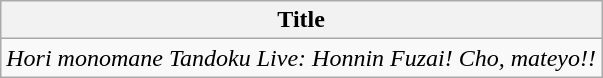<table class="wikitable">
<tr>
<th>Title</th>
</tr>
<tr>
<td><em>Hori monomane Tandoku Live: Honnin Fuzai! Cho, mateyo!!</em></td>
</tr>
</table>
